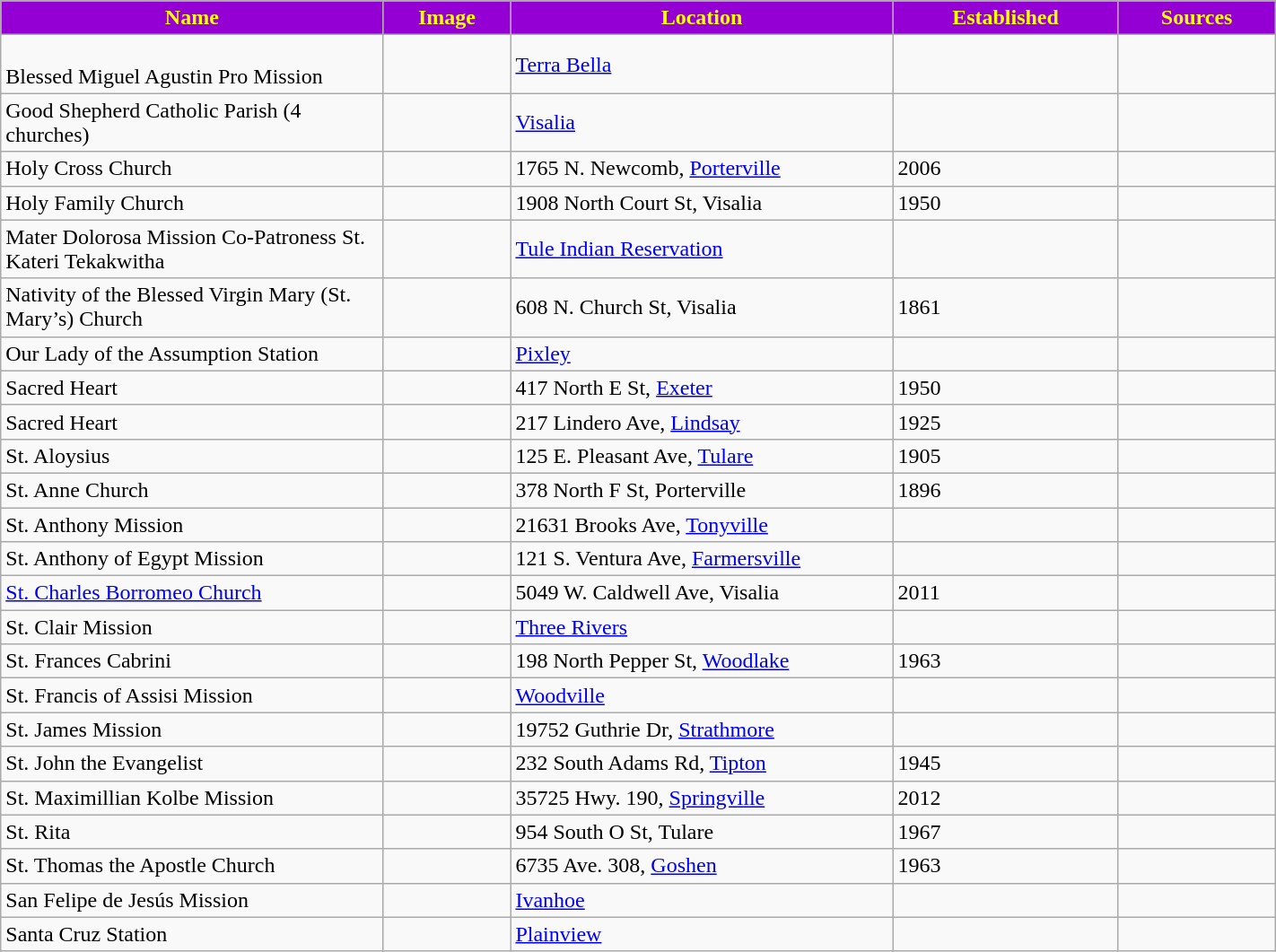<table class="wikitable sortable" style="width:75%">
<tr>
<th style="background:darkviolet; color:yellow;" width="30%"><strong>Name</strong></th>
<th style="background:darkviolet; color:yellow;" width="10%"><strong>Image</strong></th>
<th style="background:darkviolet; color:yellow;" width="30%"><strong>Location</strong></th>
<th style="background:darkviolet; color:yellow;" width="15"><strong>Established</strong></th>
<th style="background:darkviolet; color:yellow;" width="10"><strong>Sources</strong></th>
</tr>
<tr>
<td><br>Blessed Miguel Agustin Pro Mission</td>
<td></td>
<td><a href='#'>Terra Bella</a></td>
<td></td>
<td></td>
</tr>
<tr>
<td>Good Shepherd Catholic Parish (4 churches)</td>
<td></td>
<td><a href='#'>Visalia</a></td>
<td></td>
<td></td>
</tr>
<tr>
<td>Holy Cross Church</td>
<td></td>
<td>1765 N. Newcomb, <a href='#'>Porterville</a></td>
<td>2006</td>
<td></td>
</tr>
<tr>
<td>Holy Family Church</td>
<td></td>
<td>1908 North Court St, Visalia</td>
<td>1950</td>
<td></td>
</tr>
<tr>
<td>Mater Dolorosa Mission Co-Patroness St. Kateri Tekakwitha</td>
<td></td>
<td><a href='#'>Tule Indian Reservation</a></td>
<td></td>
<td></td>
</tr>
<tr>
<td>Nativity of the Blessed Virgin Mary (St. Mary’s) Church</td>
<td></td>
<td>608 N. Church St, Visalia</td>
<td>1861</td>
<td></td>
</tr>
<tr>
<td>Our Lady of the Assumption Station</td>
<td></td>
<td><a href='#'>Pixley</a></td>
<td></td>
<td></td>
</tr>
<tr>
<td>Sacred Heart</td>
<td></td>
<td>417 North E St, <a href='#'>Exeter</a></td>
<td>1950</td>
<td></td>
</tr>
<tr>
<td>Sacred Heart</td>
<td></td>
<td>217 Lindero Ave, <a href='#'>Lindsay</a></td>
<td>1925</td>
<td></td>
</tr>
<tr>
<td>St. Aloysius</td>
<td></td>
<td>125 E. Pleasant Ave, <a href='#'>Tulare</a></td>
<td>1905</td>
<td></td>
</tr>
<tr>
<td>St. Anne Church</td>
<td></td>
<td>378 North F St, Porterville</td>
<td>1896</td>
<td></td>
</tr>
<tr>
<td>St. Anthony Mission</td>
<td></td>
<td>21631 Brooks Ave, <a href='#'>Tonyville</a></td>
<td></td>
<td></td>
</tr>
<tr>
<td>St. Anthony of Egypt Mission</td>
<td></td>
<td>121 S. Ventura Ave, <a href='#'>Farmersville</a></td>
<td></td>
<td></td>
</tr>
<tr>
<td><a href='#'>St. Charles Borromeo Church</a></td>
<td></td>
<td>5049 W.  Caldwell Ave, Visalia</td>
<td>2011</td>
<td></td>
</tr>
<tr>
<td>St. Clair Mission</td>
<td></td>
<td><a href='#'>Three Rivers</a></td>
<td></td>
<td></td>
</tr>
<tr>
<td>St. Frances Cabrini</td>
<td></td>
<td>198 North Pepper St, <a href='#'>Woodlake</a></td>
<td>1963</td>
<td></td>
</tr>
<tr>
<td>St. Francis of Assisi Mission</td>
<td></td>
<td><a href='#'>Woodville</a></td>
<td></td>
<td></td>
</tr>
<tr>
<td>St. James Mission</td>
<td></td>
<td>19752 Guthrie Dr, <a href='#'>Strathmore</a></td>
<td></td>
<td></td>
</tr>
<tr>
<td>St. John the Evangelist</td>
<td></td>
<td>232 South Adams Rd, <a href='#'>Tipton</a></td>
<td>1945</td>
<td></td>
</tr>
<tr>
<td>St. Maximillian Kolbe Mission</td>
<td></td>
<td>35725 Hwy. 190, <a href='#'>Springville</a></td>
<td>2012</td>
<td></td>
</tr>
<tr>
<td>St. Rita</td>
<td></td>
<td>954 South O St, Tulare</td>
<td>1967</td>
<td></td>
</tr>
<tr>
<td>St. Thomas the Apostle Church</td>
<td></td>
<td>6735 Ave. 308, <a href='#'>Goshen</a></td>
<td>1963</td>
<td></td>
</tr>
<tr>
<td>San Felipe de Jesús Mission</td>
<td></td>
<td><a href='#'>Ivanhoe</a></td>
<td></td>
<td></td>
</tr>
<tr>
<td>Santa Cruz Station</td>
<td></td>
<td><a href='#'>Plainview</a></td>
<td></td>
<td></td>
</tr>
</table>
